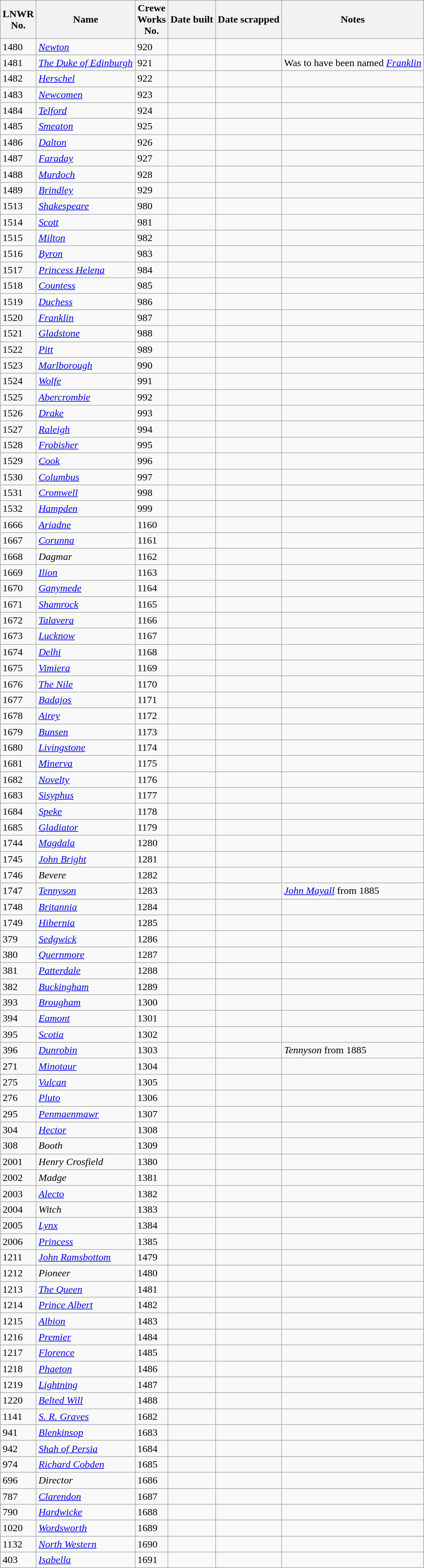<table class="wikitable sortable collapsible">
<tr>
<th>LNWR<br>No.</th>
<th>Name</th>
<th>Crewe<br>Works<br>No.</th>
<th>Date built</th>
<th>Date scrapped</th>
<th>Notes</th>
</tr>
<tr>
<td>1480</td>
<td><em><a href='#'>Newton</a></em></td>
<td>920</td>
<td></td>
<td></td>
<td></td>
</tr>
<tr>
<td>1481</td>
<td><em><a href='#'>The Duke of Edinburgh</a></em></td>
<td>921</td>
<td></td>
<td></td>
<td>Was to have been named <em><a href='#'>Franklin</a></em></td>
</tr>
<tr>
<td>1482</td>
<td><em><a href='#'>Herschel</a></em></td>
<td>922</td>
<td></td>
<td></td>
<td></td>
</tr>
<tr>
<td>1483</td>
<td><em><a href='#'>Newcomen</a></em></td>
<td>923</td>
<td></td>
<td></td>
<td></td>
</tr>
<tr>
<td>1484</td>
<td><em><a href='#'>Telford</a></em></td>
<td>924</td>
<td></td>
<td></td>
<td></td>
</tr>
<tr>
<td>1485</td>
<td><em><a href='#'>Smeaton</a></em></td>
<td>925</td>
<td></td>
<td></td>
<td></td>
</tr>
<tr>
<td>1486</td>
<td><em><a href='#'>Dalton</a></em></td>
<td>926</td>
<td></td>
<td></td>
<td></td>
</tr>
<tr>
<td>1487</td>
<td><em><a href='#'>Faraday</a></em></td>
<td>927</td>
<td></td>
<td></td>
<td></td>
</tr>
<tr>
<td>1488</td>
<td><em><a href='#'>Murdoch</a></em></td>
<td>928</td>
<td></td>
<td></td>
<td></td>
</tr>
<tr>
<td>1489</td>
<td><em><a href='#'>Brindley</a></em></td>
<td>929</td>
<td></td>
<td></td>
<td></td>
</tr>
<tr>
<td>1513</td>
<td><em><a href='#'>Shakespeare</a></em></td>
<td>980</td>
<td></td>
<td></td>
<td></td>
</tr>
<tr>
<td>1514</td>
<td><em><a href='#'>Scott</a></em></td>
<td>981</td>
<td></td>
<td></td>
<td></td>
</tr>
<tr>
<td>1515</td>
<td><em><a href='#'>Milton</a></em></td>
<td>982</td>
<td></td>
<td></td>
<td></td>
</tr>
<tr>
<td>1516</td>
<td><em><a href='#'>Byron</a></em></td>
<td>983</td>
<td></td>
<td></td>
<td></td>
</tr>
<tr>
<td>1517</td>
<td><em><a href='#'>Princess Helena</a></em></td>
<td>984</td>
<td></td>
<td></td>
<td></td>
</tr>
<tr>
<td>1518</td>
<td><em><a href='#'>Countess</a></em></td>
<td>985</td>
<td></td>
<td></td>
<td></td>
</tr>
<tr>
<td>1519</td>
<td><em><a href='#'>Duchess</a></em></td>
<td>986</td>
<td></td>
<td></td>
<td></td>
</tr>
<tr>
<td>1520</td>
<td><em><a href='#'>Franklin</a></em></td>
<td>987</td>
<td></td>
<td></td>
<td></td>
</tr>
<tr>
<td>1521</td>
<td><em><a href='#'>Gladstone</a></em></td>
<td>988</td>
<td></td>
<td></td>
<td></td>
</tr>
<tr>
<td>1522</td>
<td><em><a href='#'>Pitt</a></em></td>
<td>989</td>
<td></td>
<td></td>
<td></td>
</tr>
<tr>
<td>1523</td>
<td><em><a href='#'>Marlborough</a></em></td>
<td>990</td>
<td></td>
<td></td>
<td></td>
</tr>
<tr>
<td>1524</td>
<td><em><a href='#'>Wolfe</a></em></td>
<td>991</td>
<td></td>
<td></td>
<td></td>
</tr>
<tr>
<td>1525</td>
<td><em><a href='#'>Abercrombie</a></em></td>
<td>992</td>
<td></td>
<td></td>
<td></td>
</tr>
<tr>
<td>1526</td>
<td><em><a href='#'>Drake</a></em></td>
<td>993</td>
<td></td>
<td></td>
<td></td>
</tr>
<tr>
<td>1527</td>
<td><em><a href='#'>Raleigh</a></em></td>
<td>994</td>
<td></td>
<td></td>
<td></td>
</tr>
<tr>
<td>1528</td>
<td><em><a href='#'>Frobisher</a></em></td>
<td>995</td>
<td></td>
<td></td>
<td></td>
</tr>
<tr>
<td>1529</td>
<td><em><a href='#'>Cook</a></em></td>
<td>996</td>
<td></td>
<td></td>
<td></td>
</tr>
<tr>
<td>1530</td>
<td><em><a href='#'>Columbus</a></em></td>
<td>997</td>
<td></td>
<td></td>
<td></td>
</tr>
<tr>
<td>1531</td>
<td><em><a href='#'>Cromwell</a></em></td>
<td>998</td>
<td></td>
<td></td>
<td></td>
</tr>
<tr>
<td>1532</td>
<td><em><a href='#'>Hampden</a></em></td>
<td>999</td>
<td></td>
<td></td>
<td></td>
</tr>
<tr>
<td>1666</td>
<td><em><a href='#'>Ariadne</a></em></td>
<td>1160</td>
<td></td>
<td></td>
<td></td>
</tr>
<tr>
<td>1667</td>
<td><em><a href='#'>Corunna</a></em></td>
<td>1161</td>
<td></td>
<td></td>
<td></td>
</tr>
<tr>
<td>1668</td>
<td><em>Dagmar</em></td>
<td>1162</td>
<td></td>
<td></td>
<td></td>
</tr>
<tr>
<td>1669</td>
<td><em><a href='#'>Ilion</a></em></td>
<td>1163</td>
<td></td>
<td></td>
<td></td>
</tr>
<tr>
<td>1670</td>
<td><em><a href='#'>Ganymede</a></em></td>
<td>1164</td>
<td></td>
<td></td>
<td></td>
</tr>
<tr>
<td>1671</td>
<td><em><a href='#'>Shamrock</a></em></td>
<td>1165</td>
<td></td>
<td></td>
<td></td>
</tr>
<tr>
<td>1672</td>
<td><em><a href='#'>Talavera</a></em></td>
<td>1166</td>
<td></td>
<td></td>
<td></td>
</tr>
<tr>
<td>1673</td>
<td><em><a href='#'>Lucknow</a></em></td>
<td>1167</td>
<td></td>
<td></td>
<td></td>
</tr>
<tr>
<td>1674</td>
<td><em><a href='#'>Delhi</a></em></td>
<td>1168</td>
<td></td>
<td></td>
<td></td>
</tr>
<tr>
<td>1675</td>
<td><em><a href='#'>Vimiera</a></em></td>
<td>1169</td>
<td></td>
<td></td>
<td></td>
</tr>
<tr>
<td>1676</td>
<td><em><a href='#'>The Nile</a></em></td>
<td>1170</td>
<td></td>
<td></td>
<td></td>
</tr>
<tr>
<td>1677</td>
<td><em><a href='#'>Badajos</a></em></td>
<td>1171</td>
<td></td>
<td></td>
<td></td>
</tr>
<tr>
<td>1678</td>
<td><em><a href='#'>Airey</a></em></td>
<td>1172</td>
<td></td>
<td></td>
<td></td>
</tr>
<tr>
<td>1679</td>
<td><em><a href='#'>Bunsen</a></em></td>
<td>1173</td>
<td></td>
<td></td>
<td></td>
</tr>
<tr>
<td>1680</td>
<td><em><a href='#'>Livingstone</a></em></td>
<td>1174</td>
<td></td>
<td></td>
<td></td>
</tr>
<tr>
<td>1681</td>
<td><em><a href='#'>Minerva</a></em></td>
<td>1175</td>
<td></td>
<td></td>
<td></td>
</tr>
<tr>
<td>1682</td>
<td><em><a href='#'>Novelty</a></em></td>
<td>1176</td>
<td></td>
<td></td>
<td></td>
</tr>
<tr>
<td>1683</td>
<td><em><a href='#'>Sisyphus</a></em></td>
<td>1177</td>
<td></td>
<td></td>
<td></td>
</tr>
<tr>
<td>1684</td>
<td><em><a href='#'>Speke</a></em></td>
<td>1178</td>
<td></td>
<td></td>
<td></td>
</tr>
<tr>
<td>1685</td>
<td><em><a href='#'>Gladiator</a></em></td>
<td>1179</td>
<td></td>
<td></td>
<td></td>
</tr>
<tr>
<td>1744</td>
<td><em><a href='#'>Magdala</a></em></td>
<td>1280</td>
<td></td>
<td></td>
<td></td>
</tr>
<tr>
<td>1745</td>
<td><em><a href='#'>John Bright</a></em></td>
<td>1281</td>
<td></td>
<td></td>
<td></td>
</tr>
<tr>
<td>1746</td>
<td><em>Bevere</em></td>
<td>1282</td>
<td></td>
<td></td>
<td></td>
</tr>
<tr>
<td>1747</td>
<td><em><a href='#'>Tennyson</a></em></td>
<td>1283</td>
<td></td>
<td></td>
<td><em><a href='#'>John Mayall</a></em> from 1885</td>
</tr>
<tr>
<td>1748</td>
<td><em><a href='#'>Britannia</a></em></td>
<td>1284</td>
<td></td>
<td></td>
<td></td>
</tr>
<tr>
<td>1749</td>
<td><em><a href='#'>Hibernia</a></em></td>
<td>1285</td>
<td></td>
<td></td>
<td></td>
</tr>
<tr>
<td>379</td>
<td><em><a href='#'>Sedgwick</a></em></td>
<td>1286</td>
<td></td>
<td></td>
<td></td>
</tr>
<tr>
<td>380</td>
<td><em><a href='#'>Quernmore</a></em></td>
<td>1287</td>
<td></td>
<td></td>
<td></td>
</tr>
<tr>
<td>381</td>
<td><em><a href='#'>Patterdale</a></em></td>
<td>1288</td>
<td></td>
<td></td>
<td></td>
</tr>
<tr>
<td>382</td>
<td><em><a href='#'>Buckingham</a></em></td>
<td>1289</td>
<td></td>
<td></td>
<td></td>
</tr>
<tr>
<td>393</td>
<td><em><a href='#'>Brougham</a></em></td>
<td>1300</td>
<td></td>
<td></td>
<td></td>
</tr>
<tr>
<td>394</td>
<td><em><a href='#'>Eamont</a></em></td>
<td>1301</td>
<td></td>
<td></td>
<td></td>
</tr>
<tr>
<td>395</td>
<td><em><a href='#'>Scotia</a></em></td>
<td>1302</td>
<td></td>
<td></td>
<td></td>
</tr>
<tr>
<td>396</td>
<td><em><a href='#'>Dunrobin</a></em></td>
<td>1303</td>
<td></td>
<td></td>
<td><em>Tennyson</em> from 1885</td>
</tr>
<tr>
<td>271</td>
<td><em><a href='#'>Minotaur</a></em></td>
<td>1304</td>
<td></td>
<td></td>
<td></td>
</tr>
<tr>
<td>275</td>
<td><em><a href='#'>Vulcan</a></em></td>
<td>1305</td>
<td></td>
<td></td>
<td></td>
</tr>
<tr>
<td>276</td>
<td><em><a href='#'>Pluto</a></em></td>
<td>1306</td>
<td></td>
<td></td>
<td></td>
</tr>
<tr>
<td>295</td>
<td><em><a href='#'>Penmaenmawr</a></em></td>
<td>1307</td>
<td></td>
<td></td>
<td></td>
</tr>
<tr>
<td>304</td>
<td><em><a href='#'>Hector</a></em></td>
<td>1308</td>
<td></td>
<td></td>
<td></td>
</tr>
<tr>
<td>308</td>
<td><em>Booth</em></td>
<td>1309</td>
<td></td>
<td></td>
<td></td>
</tr>
<tr>
<td>2001</td>
<td><em>Henry Crosfield</em></td>
<td>1380</td>
<td></td>
<td></td>
<td></td>
</tr>
<tr>
<td>2002</td>
<td><em>Madge</em></td>
<td>1381</td>
<td></td>
<td></td>
<td></td>
</tr>
<tr>
<td>2003</td>
<td><em><a href='#'>Alecto</a></em></td>
<td>1382</td>
<td></td>
<td></td>
<td></td>
</tr>
<tr>
<td>2004</td>
<td><em>Witch</em></td>
<td>1383</td>
<td></td>
<td></td>
<td></td>
</tr>
<tr>
<td>2005</td>
<td><em><a href='#'>Lynx</a></em></td>
<td>1384</td>
<td></td>
<td></td>
<td></td>
</tr>
<tr>
<td>2006</td>
<td><em><a href='#'>Princess</a></em></td>
<td>1385</td>
<td></td>
<td></td>
<td></td>
</tr>
<tr>
<td>1211</td>
<td><em><a href='#'>John Ramsbottom</a></em></td>
<td>1479</td>
<td></td>
<td></td>
<td></td>
</tr>
<tr>
<td>1212</td>
<td><em>Pioneer</em></td>
<td>1480</td>
<td></td>
<td></td>
<td></td>
</tr>
<tr>
<td>1213</td>
<td><em><a href='#'>The Queen</a></em></td>
<td>1481</td>
<td></td>
<td></td>
<td></td>
</tr>
<tr>
<td>1214</td>
<td><em><a href='#'>Prince Albert</a></em></td>
<td>1482</td>
<td></td>
<td></td>
<td></td>
</tr>
<tr>
<td>1215</td>
<td><em><a href='#'>Albion</a></em></td>
<td>1483</td>
<td></td>
<td></td>
<td></td>
</tr>
<tr>
<td>1216</td>
<td><em><a href='#'>Premier</a></em></td>
<td>1484</td>
<td></td>
<td></td>
<td></td>
</tr>
<tr>
<td>1217</td>
<td><em><a href='#'>Florence</a></em></td>
<td>1485</td>
<td></td>
<td></td>
<td></td>
</tr>
<tr>
<td>1218</td>
<td><em><a href='#'>Phaeton</a></em></td>
<td>1486</td>
<td></td>
<td></td>
<td></td>
</tr>
<tr>
<td>1219</td>
<td><em><a href='#'>Lightning</a></em></td>
<td>1487</td>
<td></td>
<td></td>
<td></td>
</tr>
<tr>
<td>1220</td>
<td><em><a href='#'>Belted Will</a></em></td>
<td>1488</td>
<td></td>
<td></td>
<td></td>
</tr>
<tr>
<td>1141</td>
<td><em><a href='#'>S. R. Graves</a></em></td>
<td>1682</td>
<td></td>
<td></td>
<td></td>
</tr>
<tr>
<td>941</td>
<td><em><a href='#'>Blenkinsop</a></em></td>
<td>1683</td>
<td></td>
<td></td>
<td></td>
</tr>
<tr>
<td>942</td>
<td><em><a href='#'>Shah of Persia</a></em></td>
<td>1684</td>
<td></td>
<td></td>
<td></td>
</tr>
<tr>
<td>974</td>
<td><em><a href='#'>Richard Cobden</a></em></td>
<td>1685</td>
<td></td>
<td></td>
<td></td>
</tr>
<tr>
<td>696</td>
<td><em>Director</em></td>
<td>1686</td>
<td></td>
<td></td>
<td></td>
</tr>
<tr>
<td>787</td>
<td><em><a href='#'>Clarendon</a></em></td>
<td>1687</td>
<td></td>
<td></td>
<td></td>
</tr>
<tr>
<td>790</td>
<td><em><a href='#'>Hardwicke</a></em></td>
<td>1688</td>
<td></td>
<td></td>
<td></td>
</tr>
<tr>
<td>1020</td>
<td><em><a href='#'>Wordsworth</a></em></td>
<td>1689</td>
<td></td>
<td></td>
<td></td>
</tr>
<tr>
<td>1132</td>
<td><em><a href='#'>North Western</a></em></td>
<td>1690</td>
<td></td>
<td></td>
<td></td>
</tr>
<tr>
<td>403</td>
<td><em><a href='#'>Isabella</a></em></td>
<td>1691</td>
<td></td>
<td></td>
<td></td>
</tr>
</table>
